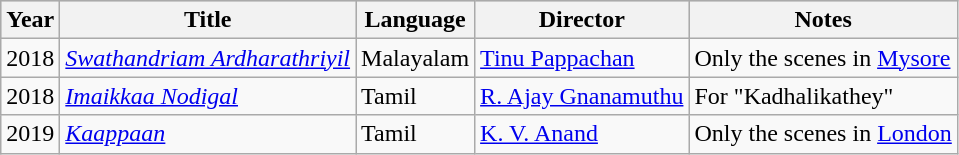<table class="wikitable">
<tr style="background:#ccc; text-align:center;">
<th>Year</th>
<th>Title</th>
<th>Language</th>
<th>Director</th>
<th>Notes</th>
</tr>
<tr>
<td>2018</td>
<td><em><a href='#'>Swathandriam Ardharathriyil</a></em></td>
<td>Malayalam</td>
<td><a href='#'>Tinu Pappachan</a></td>
<td>Only the scenes in <a href='#'>Mysore</a></td>
</tr>
<tr>
<td>2018</td>
<td><em><a href='#'>Imaikkaa Nodigal</a></em></td>
<td>Tamil</td>
<td><a href='#'>R. Ajay Gnanamuthu</a></td>
<td>For "Kadhalikathey"</td>
</tr>
<tr>
<td>2019</td>
<td><em><a href='#'>Kaappaan</a></em></td>
<td>Tamil</td>
<td><a href='#'>K. V. Anand</a></td>
<td>Only the scenes in <a href='#'>London</a></td>
</tr>
</table>
